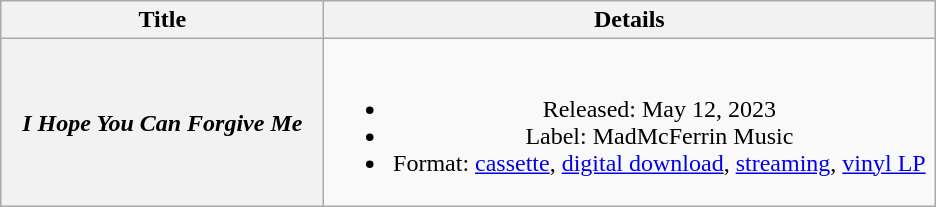<table class="wikitable plainrowheaders" style="text-align:center;">
<tr>
<th scope="col" style="width:13em;">Title</th>
<th scope="col" style="width:25em;">Details</th>
</tr>
<tr>
<th scope="row"><em>I Hope You Can Forgive Me</em></th>
<td><br><ul><li>Released: May 12, 2023</li><li>Label: MadMcFerrin Music</li><li>Format: <a href='#'>cassette</a>, <a href='#'>digital download</a>, <a href='#'>streaming</a>, <a href='#'>vinyl LP</a></li></ul></td>
</tr>
</table>
